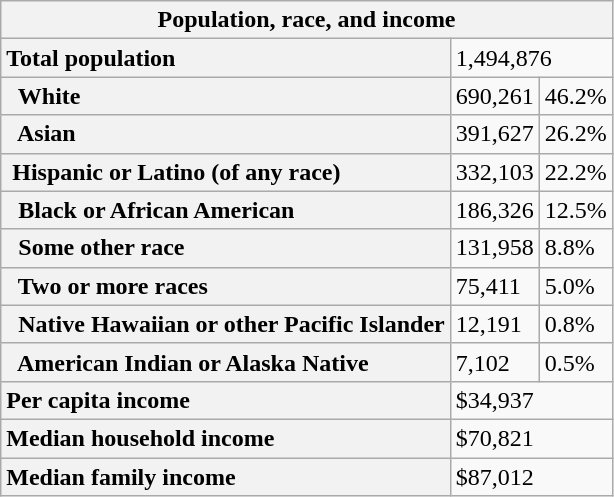<table class="wikitable sortable collapsible collapsed">
<tr>
<th colspan="6">Population, race, and income</th>
</tr>
<tr>
<th scope="row" style="text-align: left;">Total population</th>
<td colspan="2">1,494,876</td>
</tr>
<tr>
<th scope="row" style="text-align: left;">  White</th>
<td>690,261</td>
<td>46.2%</td>
</tr>
<tr>
<th scope="row" style="text-align: left;">  Asian</th>
<td>391,627</td>
<td>26.2%</td>
</tr>
<tr>
<th scope="row" style="text-align: left;"> Hispanic or Latino (of any race)</th>
<td>332,103</td>
<td>22.2%</td>
</tr>
<tr>
<th scope="row" style="text-align: left;">  Black or African American</th>
<td>186,326</td>
<td>12.5%</td>
</tr>
<tr>
<th scope="row" style="text-align: left;">  Some other race</th>
<td>131,958</td>
<td>8.8%</td>
</tr>
<tr>
<th scope="row" style="text-align: left;">  Two or more races</th>
<td>75,411</td>
<td>5.0%</td>
</tr>
<tr>
<th scope="row" style="text-align: left;">  Native Hawaiian or other Pacific Islander</th>
<td>12,191</td>
<td>0.8%</td>
</tr>
<tr>
<th scope="row" style="text-align: left;">  American Indian or Alaska Native</th>
<td>7,102</td>
<td>0.5%</td>
</tr>
<tr>
<th scope="row" style="text-align: left;">Per capita income</th>
<td colspan="2">$34,937</td>
</tr>
<tr>
<th scope="row" style="text-align: left;">Median household income</th>
<td colspan="2">$70,821</td>
</tr>
<tr>
<th scope="row" style="text-align: left;">Median family income</th>
<td colspan="2">$87,012</td>
</tr>
</table>
